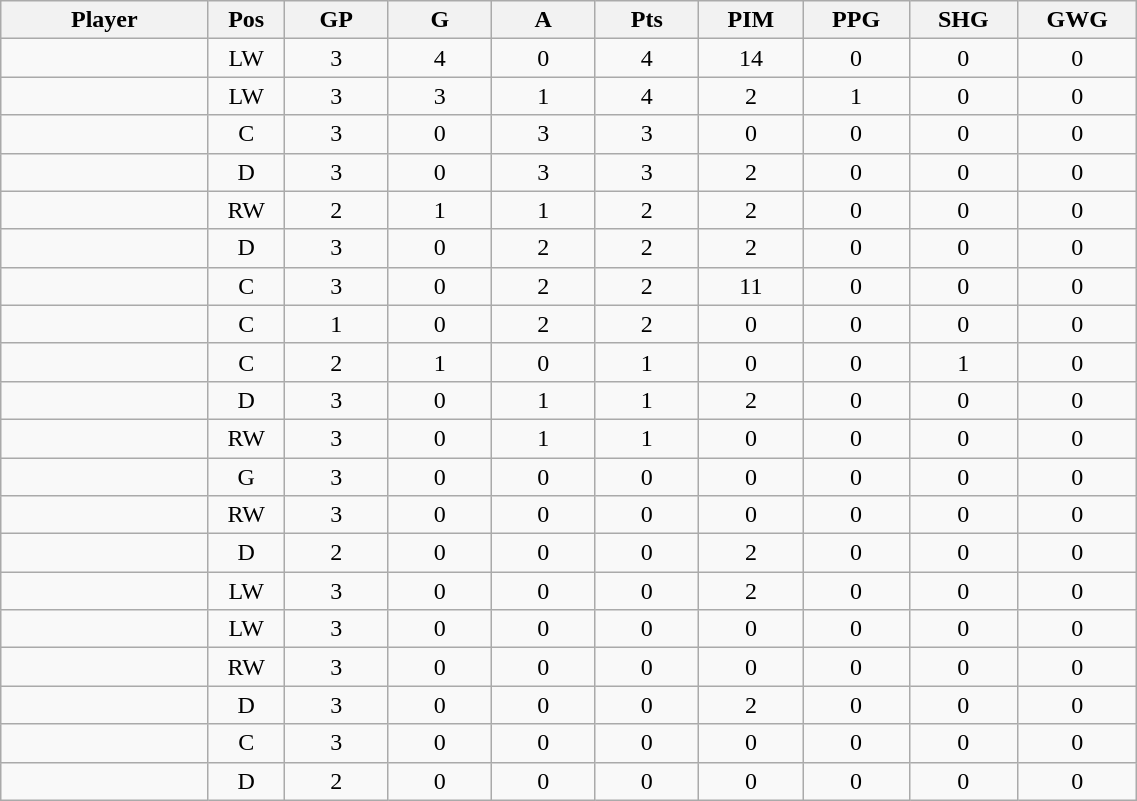<table class="wikitable sortable" width="60%">
<tr ALIGN="center">
<th bgcolor="#DDDDFF" width="10%">Player</th>
<th bgcolor="#DDDDFF" width="3%" title="Position">Pos</th>
<th bgcolor="#DDDDFF" width="5%" title="Games played">GP</th>
<th bgcolor="#DDDDFF" width="5%" title="Goals">G</th>
<th bgcolor="#DDDDFF" width="5%" title="Assists">A</th>
<th bgcolor="#DDDDFF" width="5%" title="Points">Pts</th>
<th bgcolor="#DDDDFF" width="5%" title="Penalties in Minutes">PIM</th>
<th bgcolor="#DDDDFF" width="5%" title="Power play goals">PPG</th>
<th bgcolor="#DDDDFF" width="5%" title="Short-handed goals">SHG</th>
<th bgcolor="#DDDDFF" width="5%" title="Game-winning goals">GWG</th>
</tr>
<tr align="center">
<td align="right"></td>
<td>LW</td>
<td>3</td>
<td>4</td>
<td>0</td>
<td>4</td>
<td>14</td>
<td>0</td>
<td>0</td>
<td>0</td>
</tr>
<tr align="center">
<td align="right"></td>
<td>LW</td>
<td>3</td>
<td>3</td>
<td>1</td>
<td>4</td>
<td>2</td>
<td>1</td>
<td>0</td>
<td>0</td>
</tr>
<tr align="center">
<td align="right"></td>
<td>C</td>
<td>3</td>
<td>0</td>
<td>3</td>
<td>3</td>
<td>0</td>
<td>0</td>
<td>0</td>
<td>0</td>
</tr>
<tr align="center">
<td align="right"></td>
<td>D</td>
<td>3</td>
<td>0</td>
<td>3</td>
<td>3</td>
<td>2</td>
<td>0</td>
<td>0</td>
<td>0</td>
</tr>
<tr align="center">
<td align="right"></td>
<td>RW</td>
<td>2</td>
<td>1</td>
<td>1</td>
<td>2</td>
<td>2</td>
<td>0</td>
<td>0</td>
<td>0</td>
</tr>
<tr align="center">
<td align="right"></td>
<td>D</td>
<td>3</td>
<td>0</td>
<td>2</td>
<td>2</td>
<td>2</td>
<td>0</td>
<td>0</td>
<td>0</td>
</tr>
<tr align="center">
<td align="right"></td>
<td>C</td>
<td>3</td>
<td>0</td>
<td>2</td>
<td>2</td>
<td>11</td>
<td>0</td>
<td>0</td>
<td>0</td>
</tr>
<tr align="center">
<td align="right"></td>
<td>C</td>
<td>1</td>
<td>0</td>
<td>2</td>
<td>2</td>
<td>0</td>
<td>0</td>
<td>0</td>
<td>0</td>
</tr>
<tr align="center">
<td align="right"></td>
<td>C</td>
<td>2</td>
<td>1</td>
<td>0</td>
<td>1</td>
<td>0</td>
<td>0</td>
<td>1</td>
<td>0</td>
</tr>
<tr align="center">
<td align="right"></td>
<td>D</td>
<td>3</td>
<td>0</td>
<td>1</td>
<td>1</td>
<td>2</td>
<td>0</td>
<td>0</td>
<td>0</td>
</tr>
<tr align="center">
<td align="right"></td>
<td>RW</td>
<td>3</td>
<td>0</td>
<td>1</td>
<td>1</td>
<td>0</td>
<td>0</td>
<td>0</td>
<td>0</td>
</tr>
<tr align="center">
<td align="right"></td>
<td>G</td>
<td>3</td>
<td>0</td>
<td>0</td>
<td>0</td>
<td>0</td>
<td>0</td>
<td>0</td>
<td>0</td>
</tr>
<tr align="center">
<td align="right"></td>
<td>RW</td>
<td>3</td>
<td>0</td>
<td>0</td>
<td>0</td>
<td>0</td>
<td>0</td>
<td>0</td>
<td>0</td>
</tr>
<tr align="center">
<td align="right"></td>
<td>D</td>
<td>2</td>
<td>0</td>
<td>0</td>
<td>0</td>
<td>2</td>
<td>0</td>
<td>0</td>
<td>0</td>
</tr>
<tr align="center">
<td align="right"></td>
<td>LW</td>
<td>3</td>
<td>0</td>
<td>0</td>
<td>0</td>
<td>2</td>
<td>0</td>
<td>0</td>
<td>0</td>
</tr>
<tr align="center">
<td align="right"></td>
<td>LW</td>
<td>3</td>
<td>0</td>
<td>0</td>
<td>0</td>
<td>0</td>
<td>0</td>
<td>0</td>
<td>0</td>
</tr>
<tr align="center">
<td align="right"></td>
<td>RW</td>
<td>3</td>
<td>0</td>
<td>0</td>
<td>0</td>
<td>0</td>
<td>0</td>
<td>0</td>
<td>0</td>
</tr>
<tr align="center">
<td align="right"></td>
<td>D</td>
<td>3</td>
<td>0</td>
<td>0</td>
<td>0</td>
<td>2</td>
<td>0</td>
<td>0</td>
<td>0</td>
</tr>
<tr align="center">
<td align="right"></td>
<td>C</td>
<td>3</td>
<td>0</td>
<td>0</td>
<td>0</td>
<td>0</td>
<td>0</td>
<td>0</td>
<td>0</td>
</tr>
<tr align="center">
<td align="right"></td>
<td>D</td>
<td>2</td>
<td>0</td>
<td>0</td>
<td>0</td>
<td>0</td>
<td>0</td>
<td>0</td>
<td>0</td>
</tr>
</table>
